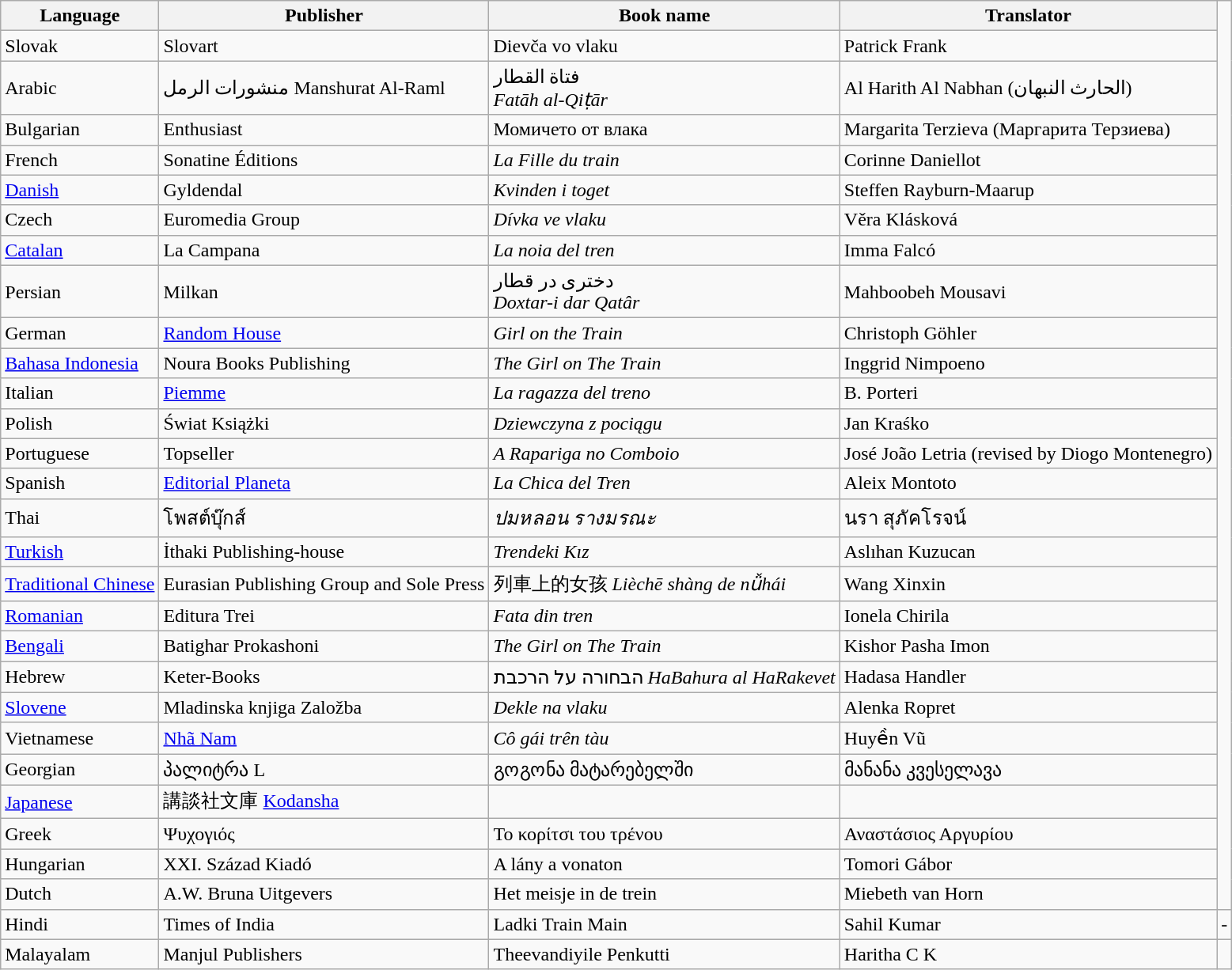<table class="wikitable sortable">
<tr>
<th>Language</th>
<th>Publisher</th>
<th>Book name</th>
<th>Translator</th>
</tr>
<tr>
<td>Slovak</td>
<td>Slovart</td>
<td>Dievča vo vlaku</td>
<td>Patrick Frank</td>
</tr>
<tr>
<td>Arabic</td>
<td>منشورات الرمل Manshurat Al-Raml</td>
<td>فتاة القطار <br><em>Fatāh al-Qiṭār</em></td>
<td>Al Harith Al Nabhan (الحارث النبهان)</td>
</tr>
<tr>
<td>Bulgarian</td>
<td>Enthusiast</td>
<td>Момичето от влака</td>
<td>Margarita Terzieva (Маргарита Терзиева)</td>
</tr>
<tr>
<td>French</td>
<td>Sonatine Éditions</td>
<td><em>La Fille du train</em></td>
<td>Corinne Daniellot</td>
</tr>
<tr>
<td><a href='#'>Danish</a></td>
<td>Gyldendal</td>
<td><em>Kvinden i toget</em></td>
<td>Steffen Rayburn-Maarup</td>
</tr>
<tr>
<td>Czech</td>
<td>Euromedia Group</td>
<td><em>Dívka ve vlaku</em></td>
<td>Věra Klásková</td>
</tr>
<tr>
<td><a href='#'>Catalan</a></td>
<td>La Campana</td>
<td><em>La noia del tren</em></td>
<td>Imma Falcó</td>
</tr>
<tr>
<td>Persian</td>
<td>Milkan</td>
<td>دخترى در قطار<br><em>Doxtar-i dar Qatâr</em></td>
<td>Mahboobeh Mousavi</td>
</tr>
<tr>
<td>German</td>
<td><a href='#'>Random House</a></td>
<td><em>Girl on the Train</em></td>
<td>Christoph Göhler</td>
</tr>
<tr>
<td><a href='#'>Bahasa Indonesia</a></td>
<td>Noura Books Publishing</td>
<td><em>The Girl on The Train</em></td>
<td>Inggrid Nimpoeno</td>
</tr>
<tr>
<td>Italian</td>
<td><a href='#'>Piemme</a></td>
<td><em>La ragazza del treno</em></td>
<td>B. Porteri</td>
</tr>
<tr>
<td>Polish</td>
<td>Świat Książki</td>
<td><em>Dziewczyna z pociągu</em></td>
<td>Jan Kraśko</td>
</tr>
<tr>
<td>Portuguese</td>
<td>Topseller</td>
<td><em>A Rapariga no Comboio</em></td>
<td>José João Letria (revised by Diogo Montenegro)</td>
</tr>
<tr>
<td>Spanish</td>
<td><a href='#'>Editorial Planeta</a></td>
<td><em>La Chica del Tren</em></td>
<td>Aleix Montoto</td>
</tr>
<tr>
<td>Thai</td>
<td>โพสต์บุ๊กส์</td>
<td><em>ปมหลอน รางมรณะ</em></td>
<td>นรา สุภัคโรจน์</td>
</tr>
<tr>
<td><a href='#'>Turkish</a></td>
<td>İthaki Publishing-house</td>
<td><em>Trendeki Kız</em></td>
<td>Aslıhan Kuzucan</td>
</tr>
<tr>
<td><a href='#'>Traditional Chinese</a></td>
<td>Eurasian Publishing Group and Sole Press</td>
<td>列車上的女孩 <em>Lièchē shàng de nǚhái</em></td>
<td>Wang Xinxin</td>
</tr>
<tr>
<td><a href='#'>Romanian</a></td>
<td>Editura Trei</td>
<td><em>Fata din tren</em></td>
<td>Ionela Chirila</td>
</tr>
<tr>
<td><a href='#'>Bengali</a></td>
<td>Batighar Prokashoni</td>
<td><em>The Girl on The Train</em></td>
<td>Kishor Pasha Imon</td>
</tr>
<tr>
<td>Hebrew</td>
<td>Keter-Books</td>
<td>הבחורה על הרכבת <em>HaBahura al HaRakevet</em></td>
<td>Hadasa Handler</td>
</tr>
<tr>
<td><a href='#'>Slovene</a></td>
<td>Mladinska knjiga Založba</td>
<td><em>Dekle na vlaku</em></td>
<td>Alenka Ropret</td>
</tr>
<tr>
<td>Vietnamese</td>
<td><a href='#'>Nhã Nam</a></td>
<td><em>Cô gái trên tàu</em></td>
<td>Huyền Vũ</td>
</tr>
<tr>
<td>Georgian</td>
<td>პალიტრა L</td>
<td>გოგონა მატარებელში</td>
<td>მანანა კვესელავა</td>
</tr>
<tr>
<td><a href='#'>Japanese</a></td>
<td>講談社文庫 <a href='#'>Kodansha</a></td>
<td></td>
<td></td>
</tr>
<tr>
<td>Greek</td>
<td>Ψυχογιός</td>
<td>Το κορίτσι του τρένου</td>
<td>Αναστάσιος Αργυρίου</td>
</tr>
<tr>
<td>Hungarian</td>
<td>XXI. Század Kiadó</td>
<td>A lány a vonaton</td>
<td>Tomori Gábor</td>
</tr>
<tr>
<td>Dutch</td>
<td>A.W. Bruna Uitgevers</td>
<td>Het meisje in de trein</td>
<td>Miebeth van Horn</td>
</tr>
<tr>
<td>Hindi</td>
<td>Times of India</td>
<td>Ladki Train Main</td>
<td>Sahil Kumar</td>
<td>-</td>
</tr>
<tr>
<td>Malayalam</td>
<td>Manjul Publishers</td>
<td>Theevandiyile Penkutti</td>
<td>Haritha C K</td>
</tr>
</table>
